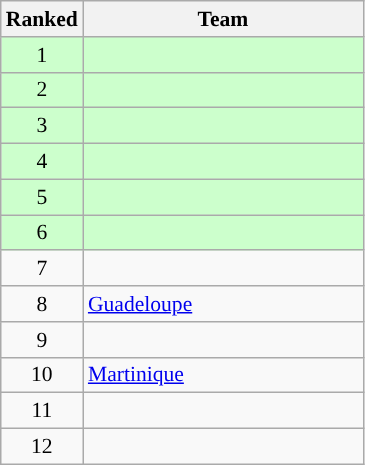<table class="wikitable" style="text-align:center; font-size:90%">
<tr>
<th width=40>Ranked</th>
<th width=180>Team</th>
</tr>
<tr bgcolor="ccffcc">
<td style="text-align:center">1</td>
<td style="text-align:left"></td>
</tr>
<tr bgcolor="ccffcc">
<td style="text-align:center">2</td>
<td style="text-align:left"></td>
</tr>
<tr bgcolor="ccffcc">
<td style="text-align:center">3</td>
<td style="text-align:left"></td>
</tr>
<tr bgcolor="ccffcc">
<td style="text-align:center">4</td>
<td style="text-align:left"></td>
</tr>
<tr bgcolor="ccffcc">
<td style="text-align:center">5</td>
<td style="text-align:left"></td>
</tr>
<tr bgcolor="ccffcc">
<td style="text-align:center">6</td>
<td style="text-align:left"></td>
</tr>
<tr>
<td style="text-align:center">7</td>
<td style="text-align:left"></td>
</tr>
<tr>
<td style="text-align:center">8</td>
<td style="text-align:left"><a href='#'>Guadeloupe</a></td>
</tr>
<tr>
<td style="text-align:center">9</td>
<td style="text-align:left"></td>
</tr>
<tr>
<td style="text-align:center">10</td>
<td style="text-align:left"> <a href='#'>Martinique</a></td>
</tr>
<tr>
<td style="text-align:center">11</td>
<td style="text-align:left"></td>
</tr>
<tr>
<td style="text-align:center">12</td>
<td style="text-align:left"></td>
</tr>
</table>
